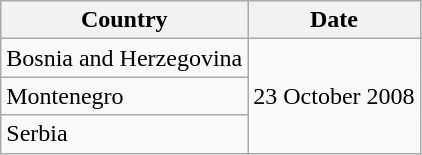<table class="wikitable">
<tr>
<th>Country</th>
<th>Date</th>
</tr>
<tr>
<td>Bosnia and Herzegovina</td>
<td rowspan="3">23 October 2008</td>
</tr>
<tr>
<td>Montenegro</td>
</tr>
<tr>
<td>Serbia</td>
</tr>
</table>
